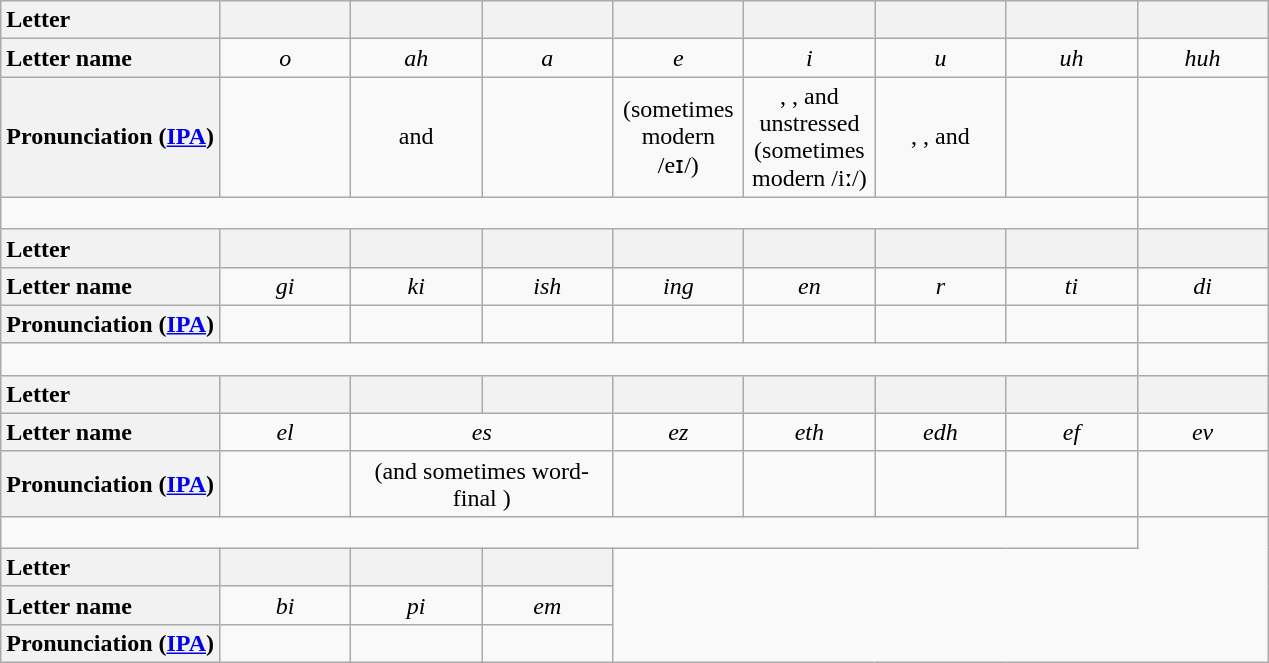<table class="wikitable" style="text-align:center">
<tr>
<th style="text-align:left">Letter</th>
<th style="width:5em"><em></em></th>
<th style="width:5em"></th>
<th style="width:5em"><em></em></th>
<th style="width:5em"><em></em></th>
<th style="width:5em"><em></em></th>
<th style="width:5em"><em></em></th>
<th style="width:5em"><em></em></th>
<th style="width:5em"><em></em></th>
</tr>
<tr>
<th style="text-align:left">Letter name</th>
<td><em>o</em></td>
<td><em>ah</em></td>
<td><em>a</em></td>
<td><em>e</em></td>
<td><em>i</em></td>
<td><em>u</em></td>
<td><em>uh</em></td>
<td><em>huh</em></td>
</tr>
<tr>
<th style="text-align:left">Pronunciation (<a href='#'>IPA</a>)</th>
<td></td>
<td> and <br></td>
<td></td>
<td> (sometimes modern /eɪ/)</td>
<td>, , and unstressed  (sometimes modern /iː/)</td>
<td>, , and </td>
<td></td>
<td></td>
</tr>
<tr>
<td colspan="8" style="font-size:48px; line-height:1px;;"> </td>
</tr>
<tr>
<th style="text-align:left">Letter</th>
<th><em></em></th>
<th><em></em></th>
<th></th>
<th><em></em></th>
<th><em></em></th>
<th><em></em></th>
<th><em></em></th>
<th><em></em></th>
</tr>
<tr>
<th style="text-align:left">Letter name</th>
<td><em>gi</em></td>
<td><em>ki</em></td>
<td><em>ish</em></td>
<td><em>ing</em></td>
<td><em>en</em></td>
<td><em>r</em></td>
<td><em>ti</em></td>
<td><em>di</em></td>
</tr>
<tr>
<th style="text-align:left">Pronunciation (<a href='#'>IPA</a>)</th>
<td></td>
<td></td>
<td></td>
<td></td>
<td></td>
<td></td>
<td></td>
<td></td>
</tr>
<tr>
<td colspan="8" style="font-size:48px; line-height:1px;;"> </td>
</tr>
<tr>
<th style="text-align:left">Letter</th>
<th><em></em></th>
<th><em></em></th>
<th><em></em> </th>
<th><em></em></th>
<th></th>
<th></th>
<th><em></em></th>
<th><em></em></th>
</tr>
<tr>
<th style="text-align:left">Letter name</th>
<td><em>el</em></td>
<td colspan="2"><em>es</em></td>
<td><em>ez</em></td>
<td><em>eth</em></td>
<td><em>edh</em></td>
<td><em>ef</em></td>
<td><em>ev </em></td>
</tr>
<tr>
<th style="text-align:left">Pronunciation (<a href='#'>IPA</a>)</th>
<td></td>
<td colspan="2"> (and sometimes word-final )</td>
<td></td>
<td></td>
<td></td>
<td></td>
<td></td>
</tr>
<tr>
<td colspan="8" style="font-size:48px; line-height:1px;;"> </td>
</tr>
<tr>
<th style="text-align:left">Letter</th>
<th><em></em></th>
<th><em></em></th>
<th><em></em></th>
</tr>
<tr>
<th style="text-align:left">Letter name</th>
<td><em>bi</em></td>
<td><em>pi</em></td>
<td><em>em </em></td>
</tr>
<tr>
<th style="text-align:left">Pronunciation (<a href='#'>IPA</a>)</th>
<td></td>
<td></td>
<td></td>
</tr>
</table>
